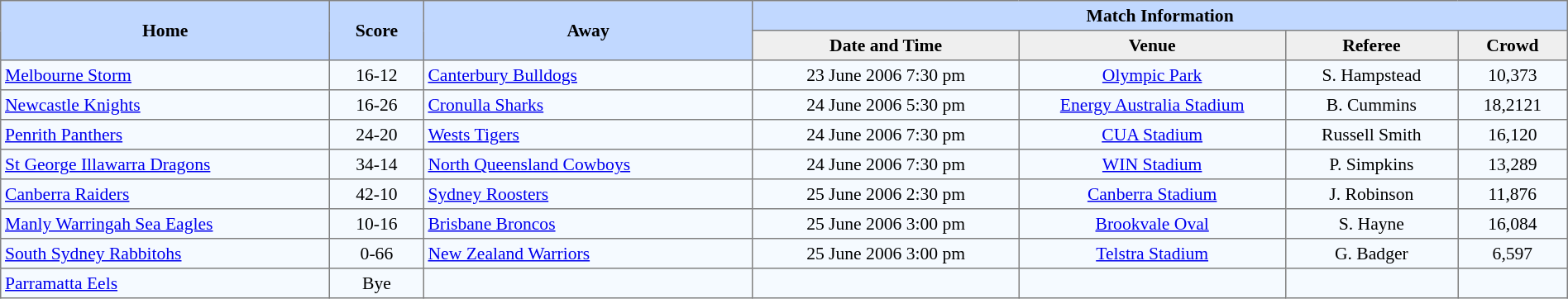<table border=1 style="border-collapse:collapse; font-size:90%;" cellpadding=3 cellspacing=0 width=100%>
<tr bgcolor=#C1D8FF>
<th rowspan=2 width=21%>Home</th>
<th rowspan=2 width=6%>Score</th>
<th rowspan=2 width=21%>Away</th>
<th colspan=6>Match Information</th>
</tr>
<tr bgcolor=#EFEFEF>
<th width=17%>Date and Time</th>
<th width=17%>Venue</th>
<th width=11%>Referee</th>
<th width=7%>Crowd</th>
</tr>
<tr align=center bgcolor=#F5FAFF>
<td align=left> <a href='#'>Melbourne Storm</a></td>
<td>16-12</td>
<td align=left> <a href='#'>Canterbury Bulldogs</a></td>
<td>23 June 2006 7:30 pm</td>
<td><a href='#'>Olympic Park</a></td>
<td>S. Hampstead</td>
<td>10,373</td>
</tr>
<tr align=center bgcolor=#F5FAFF>
<td align=left> <a href='#'>Newcastle Knights</a></td>
<td>16-26</td>
<td align=left> <a href='#'>Cronulla Sharks</a></td>
<td>24 June 2006 5:30 pm</td>
<td><a href='#'>Energy Australia Stadium</a></td>
<td>B. Cummins</td>
<td>18,2121</td>
</tr>
<tr align=center bgcolor=#F5FAFF>
<td align=left> <a href='#'>Penrith Panthers</a></td>
<td>24-20</td>
<td align=left> <a href='#'>Wests Tigers</a></td>
<td>24 June 2006 7:30 pm</td>
<td><a href='#'>CUA Stadium</a></td>
<td>Russell Smith</td>
<td>16,120</td>
</tr>
<tr align=center bgcolor=#F5FAFF>
<td align=left> <a href='#'>St George Illawarra Dragons</a></td>
<td>34-14</td>
<td align=left> <a href='#'>North Queensland Cowboys</a></td>
<td>24 June 2006 7:30 pm</td>
<td><a href='#'>WIN Stadium</a></td>
<td>P. Simpkins</td>
<td>13,289</td>
</tr>
<tr align=center bgcolor=#F5FAFF>
<td align=left> <a href='#'>Canberra Raiders</a></td>
<td>42-10</td>
<td align=left> <a href='#'>Sydney Roosters</a></td>
<td>25 June 2006 2:30 pm</td>
<td><a href='#'>Canberra Stadium</a></td>
<td>J. Robinson</td>
<td>11,876</td>
</tr>
<tr align=center bgcolor=#F5FAFF>
<td align=left> <a href='#'>Manly Warringah Sea Eagles</a></td>
<td>10-16</td>
<td align=left> <a href='#'>Brisbane Broncos</a></td>
<td>25 June 2006 3:00 pm</td>
<td><a href='#'>Brookvale Oval</a></td>
<td>S. Hayne</td>
<td>16,084</td>
</tr>
<tr align=center bgcolor=#F5FAFF>
<td align=left> <a href='#'>South Sydney Rabbitohs</a></td>
<td>0-66</td>
<td align=left> <a href='#'>New Zealand Warriors</a></td>
<td>25 June 2006 3:00 pm</td>
<td><a href='#'>Telstra Stadium</a></td>
<td>G. Badger</td>
<td>6,597</td>
</tr>
<tr align=center bgcolor=#F5FAFF>
<td align=left> <a href='#'>Parramatta Eels</a></td>
<td>Bye</td>
<td></td>
<td></td>
<td></td>
<td></td>
<td></td>
</tr>
</table>
